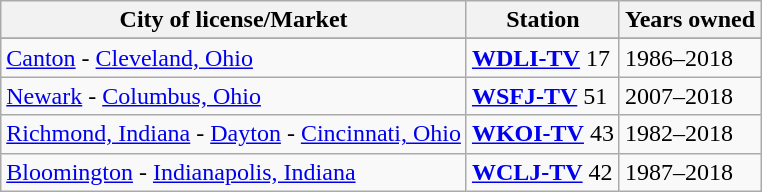<table class="wikitable sortable">
<tr>
<th>City of license/Market</th>
<th>Station</th>
<th>Years owned</th>
</tr>
<tr style="vertical-align: top; text-align: left;">
</tr>
<tr style="vertical-align: top; text-align: left;">
<td><a href='#'>Canton</a> - <a href='#'>Cleveland, Ohio</a></td>
<td><strong><a href='#'>WDLI-TV</a></strong> 17</td>
<td>1986–2018</td>
</tr>
<tr>
<td><a href='#'>Newark</a> - <a href='#'>Columbus, Ohio</a></td>
<td><strong><a href='#'>WSFJ-TV</a></strong> 51</td>
<td>2007–2018</td>
</tr>
<tr>
<td><a href='#'>Richmond, Indiana</a> - <a href='#'>Dayton</a> - <a href='#'>Cincinnati, Ohio</a></td>
<td><strong><a href='#'>WKOI-TV</a></strong> 43</td>
<td>1982–2018</td>
</tr>
<tr>
<td><a href='#'>Bloomington</a> - <a href='#'>Indianapolis, Indiana</a></td>
<td><strong><a href='#'>WCLJ-TV</a></strong> 42</td>
<td>1987–2018</td>
</tr>
</table>
